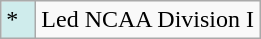<table class="wikitable">
<tr>
<td style="background:#CFECEC; width:1em">*</td>
<td>Led NCAA Division I</td>
</tr>
</table>
